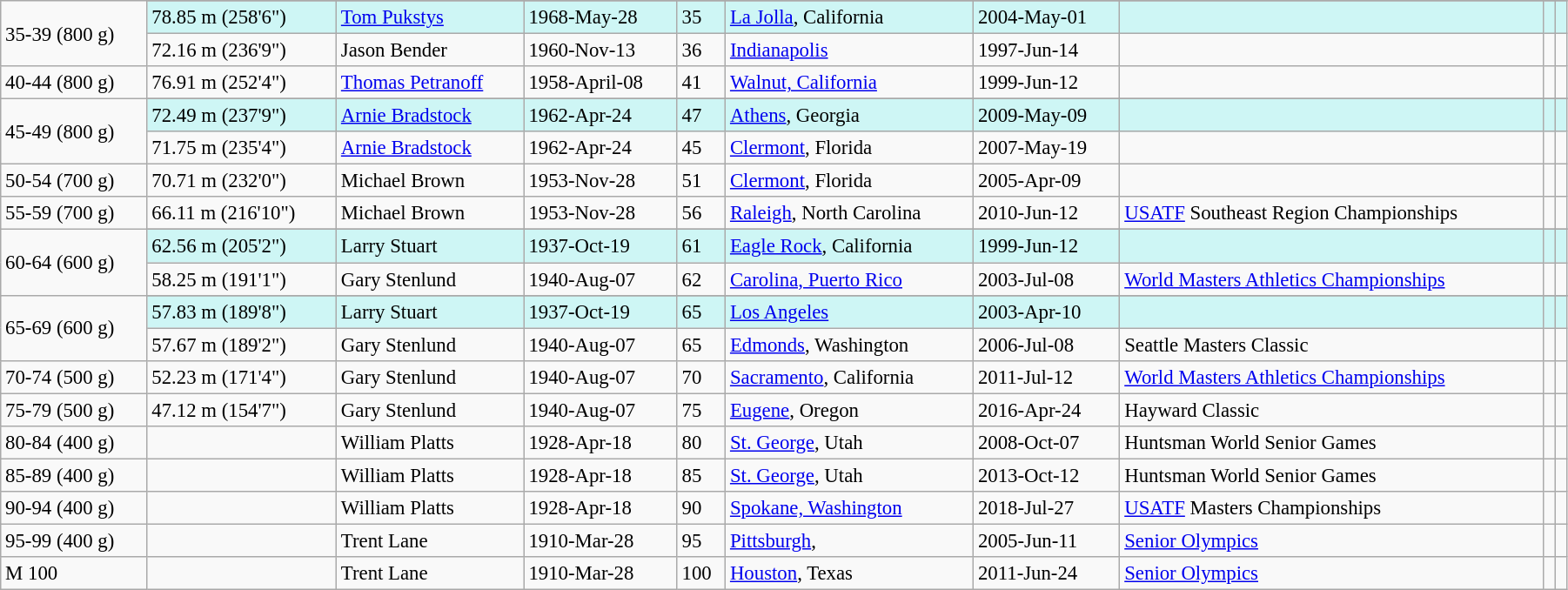<table class="wikitable" style="font-size:95%; width: 95%">
<tr>
<td rowspan=3>35-39 (800 g)</td>
</tr>
<tr style="background:#cef6f5;">
<td>78.85 m (258'6")</td>
<td><a href='#'>Tom Pukstys</a></td>
<td>1968-May-28</td>
<td>35</td>
<td><a href='#'>La Jolla</a>, California</td>
<td>2004-May-01</td>
<td></td>
<td></td>
<td></td>
</tr>
<tr>
<td>72.16 m (236'9")</td>
<td>Jason Bender</td>
<td>1960-Nov-13</td>
<td>36</td>
<td><a href='#'>Indianapolis</a></td>
<td>1997-Jun-14</td>
<td></td>
<td></td>
<td></td>
</tr>
<tr>
<td>40-44 (800 g)</td>
<td>76.91 m (252'4")</td>
<td><a href='#'>Thomas Petranoff</a></td>
<td>1958-April-08</td>
<td>41</td>
<td><a href='#'>Walnut, California</a></td>
<td>1999-Jun-12</td>
<td></td>
<td></td>
<td></td>
</tr>
<tr>
<td rowspan=3>45-49 (800 g)</td>
</tr>
<tr style="background:#cef6f5;">
<td>72.49 m (237'9")</td>
<td><a href='#'>Arnie Bradstock</a></td>
<td>1962-Apr-24</td>
<td>47</td>
<td><a href='#'>Athens</a>, Georgia</td>
<td>2009-May-09</td>
<td></td>
<td></td>
<td></td>
</tr>
<tr>
<td>71.75 m (235'4")</td>
<td><a href='#'>Arnie Bradstock</a></td>
<td>1962-Apr-24</td>
<td>45</td>
<td><a href='#'>Clermont</a>, Florida</td>
<td>2007-May-19</td>
<td></td>
<td></td>
<td></td>
</tr>
<tr>
<td>50-54 (700 g)</td>
<td>70.71 m (232'0")</td>
<td>Michael Brown</td>
<td>1953-Nov-28</td>
<td>51</td>
<td><a href='#'>Clermont</a>, Florida</td>
<td>2005-Apr-09</td>
<td></td>
<td></td>
<td></td>
</tr>
<tr>
<td>55-59 (700 g)</td>
<td>66.11 m (216'10")</td>
<td>Michael Brown</td>
<td>1953-Nov-28</td>
<td>56</td>
<td><a href='#'>Raleigh</a>, North Carolina</td>
<td>2010-Jun-12</td>
<td><a href='#'>USATF</a> Southeast Region Championships</td>
<td></td>
<td></td>
</tr>
<tr>
<td rowspan=3>60-64 (600 g)</td>
</tr>
<tr style="background:#cef6f5;">
<td>62.56 m (205'2")</td>
<td>Larry Stuart</td>
<td>1937-Oct-19</td>
<td>61</td>
<td><a href='#'>Eagle Rock</a>, California</td>
<td>1999-Jun-12</td>
<td></td>
<td></td>
<td></td>
</tr>
<tr>
<td>58.25 m (191'1")</td>
<td>Gary Stenlund</td>
<td>1940-Aug-07</td>
<td>62</td>
<td><a href='#'>Carolina, Puerto Rico</a></td>
<td>2003-Jul-08</td>
<td><a href='#'>World Masters Athletics Championships</a></td>
<td></td>
<td></td>
</tr>
<tr>
<td rowspan=3>65-69 (600 g)</td>
</tr>
<tr style="background:#cef6f5;">
<td>57.83 m (189'8")</td>
<td>Larry Stuart</td>
<td>1937-Oct-19</td>
<td>65</td>
<td><a href='#'>Los Angeles</a></td>
<td>2003-Apr-10</td>
<td></td>
<td></td>
<td></td>
</tr>
<tr>
<td>57.67 m (189'2")</td>
<td>Gary Stenlund</td>
<td>1940-Aug-07</td>
<td>65</td>
<td><a href='#'>Edmonds</a>, Washington</td>
<td>2006-Jul-08</td>
<td>Seattle Masters Classic</td>
<td></td>
<td></td>
</tr>
<tr>
<td>70-74 (500 g)</td>
<td>52.23 m (171'4")</td>
<td>Gary Stenlund</td>
<td>1940-Aug-07</td>
<td>70</td>
<td><a href='#'>Sacramento</a>, California</td>
<td>2011-Jul-12</td>
<td><a href='#'>World Masters Athletics Championships</a></td>
<td></td>
<td></td>
</tr>
<tr>
<td>75-79 (500 g)</td>
<td>47.12 m (154'7")</td>
<td>Gary Stenlund</td>
<td>1940-Aug-07</td>
<td>75</td>
<td><a href='#'>Eugene</a>, Oregon</td>
<td>2016-Apr-24</td>
<td>Hayward Classic</td>
<td></td>
<td></td>
</tr>
<tr>
<td>80-84 (400 g)</td>
<td></td>
<td>William Platts</td>
<td>1928-Apr-18</td>
<td>80</td>
<td><a href='#'>St. George</a>, Utah</td>
<td>2008-Oct-07</td>
<td>Huntsman World Senior Games</td>
<td></td>
<td></td>
</tr>
<tr>
<td>85-89 (400 g)</td>
<td></td>
<td>William Platts</td>
<td>1928-Apr-18</td>
<td>85</td>
<td><a href='#'>St. George</a>, Utah</td>
<td>2013-Oct-12</td>
<td>Huntsman World Senior Games</td>
<td></td>
<td></td>
</tr>
<tr>
<td>90-94 (400 g)</td>
<td></td>
<td>William Platts</td>
<td>1928-Apr-18</td>
<td>90</td>
<td><a href='#'>Spokane, Washington</a></td>
<td>2018-Jul-27</td>
<td><a href='#'>USATF</a> Masters Championships</td>
<td></td>
<td></td>
</tr>
<tr>
<td>95-99 (400 g)</td>
<td></td>
<td>Trent Lane</td>
<td>1910-Mar-28</td>
<td>95</td>
<td><a href='#'>Pittsburgh</a>,</td>
<td>2005-Jun-11</td>
<td><a href='#'>Senior Olympics</a></td>
<td></td>
<td></td>
</tr>
<tr>
<td>M 100</td>
<td></td>
<td>Trent Lane</td>
<td>1910-Mar-28</td>
<td>100</td>
<td><a href='#'>Houston</a>, Texas</td>
<td>2011-Jun-24</td>
<td><a href='#'>Senior Olympics</a></td>
<td></td>
<td></td>
</tr>
</table>
